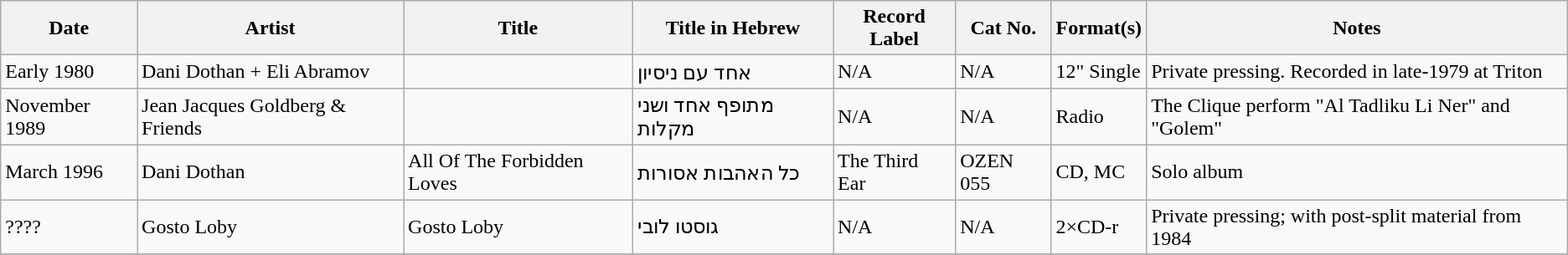<table class=wikitable>
<tr>
<th>Date</th>
<th>Artist</th>
<th>Title</th>
<th>Title in Hebrew</th>
<th>Record Label</th>
<th>Cat No.</th>
<th>Format(s)</th>
<th>Notes</th>
</tr>
<tr>
<td>Early 1980</td>
<td>Dani Dothan + Eli Abramov</td>
<td></td>
<td>אחד עם ניסיון</td>
<td>N/A</td>
<td>N/A</td>
<td>12" Single</td>
<td>Private pressing. Recorded in late-1979 at Triton</td>
</tr>
<tr>
<td>November 1989</td>
<td>Jean Jacques Goldberg & Friends</td>
<td></td>
<td>מתופף אחד ושני מקלות</td>
<td>N/A</td>
<td>N/A</td>
<td>Radio</td>
<td>The Clique perform "Al Tadliku Li Ner" and "Golem"</td>
</tr>
<tr>
<td>March 1996</td>
<td>Dani Dothan</td>
<td>All Of The Forbidden Loves</td>
<td>כל האהבות אסורות</td>
<td>The Third Ear</td>
<td>OZEN 055</td>
<td>CD, MC</td>
<td>Solo album</td>
</tr>
<tr>
<td>????</td>
<td>Gosto Loby</td>
<td>Gosto Loby</td>
<td>גוסטו לובי</td>
<td>N/A</td>
<td>N/A</td>
<td>2×CD-r</td>
<td>Private pressing; with post-split material from 1984</td>
</tr>
<tr>
</tr>
</table>
